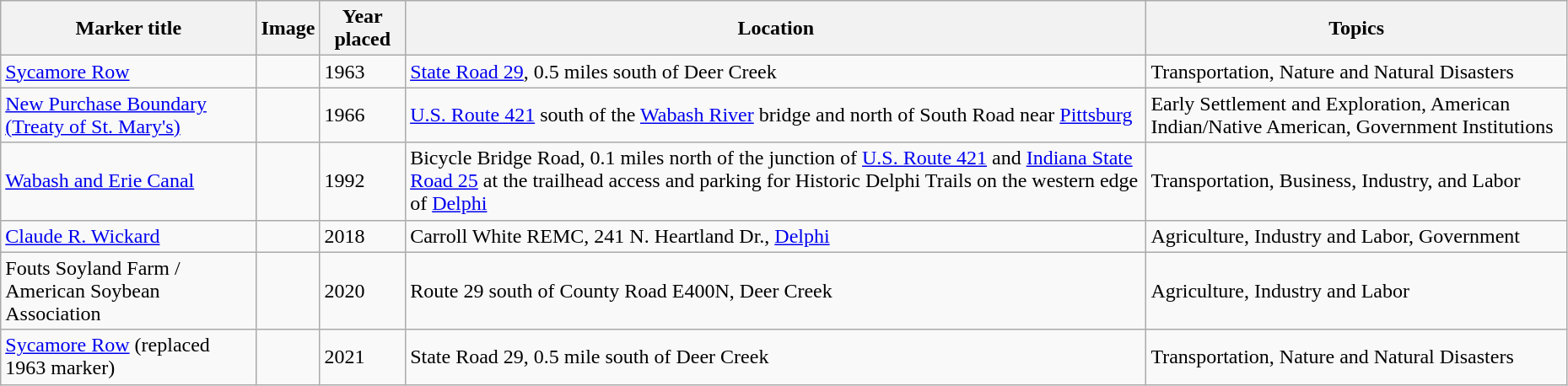<table class="wikitable sortable" style="width:98%">
<tr>
<th>Marker title</th>
<th class="unsortable">Image</th>
<th>Year placed</th>
<th>Location</th>
<th>Topics</th>
</tr>
<tr>
<td><a href='#'>Sycamore Row</a></td>
<td></td>
<td>1963</td>
<td><a href='#'>State Road 29</a>, 0.5 miles south of Deer Creek<br><small></small></td>
<td>Transportation, Nature and Natural Disasters</td>
</tr>
<tr ->
<td><a href='#'>New Purchase Boundary (Treaty of St. Mary's)</a></td>
<td></td>
<td>1966</td>
<td><a href='#'>U.S. Route 421</a> south of the <a href='#'>Wabash River</a> bridge and north of South Road near <a href='#'>Pittsburg</a><br><small></small></td>
<td>Early Settlement and Exploration, American Indian/Native American, Government Institutions</td>
</tr>
<tr ->
<td><a href='#'>Wabash and Erie Canal</a></td>
<td></td>
<td>1992</td>
<td>Bicycle Bridge Road, 0.1 miles north of the junction of <a href='#'>U.S. Route 421</a> and <a href='#'>Indiana State Road 25</a> at the trailhead access and parking for Historic Delphi Trails on the western edge of <a href='#'>Delphi</a><br><small></small></td>
<td>Transportation, Business, Industry, and Labor</td>
</tr>
<tr>
<td><a href='#'>Claude R. Wickard</a></td>
<td></td>
<td>2018</td>
<td>Carroll White REMC, 241 N. Heartland Dr., <a href='#'>Delphi</a><br><small></small></td>
<td>Agriculture, Industry and Labor, Government</td>
</tr>
<tr>
<td>Fouts Soyland Farm / American Soybean Association</td>
<td></td>
<td>2020</td>
<td>Route 29 south of County Road E400N, Deer Creek <br><small></small></td>
<td>Agriculture, Industry and Labor</td>
</tr>
<tr>
<td><a href='#'>Sycamore Row</a> (replaced 1963 marker)</td>
<td></td>
<td>2021</td>
<td>State Road 29, 0.5 mile south of Deer Creek <br><small></small></td>
<td>Transportation, Nature and Natural Disasters</td>
</tr>
</table>
